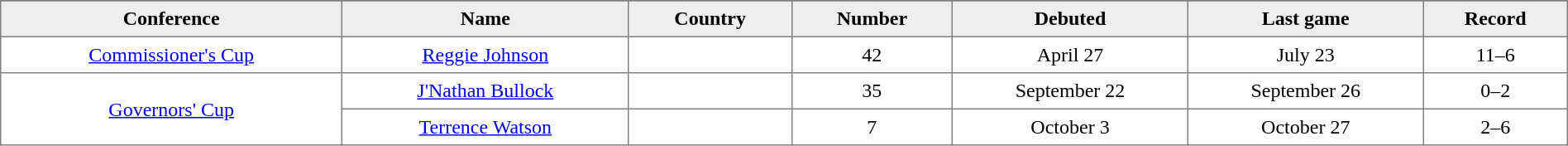<table border=1 cellpadding="5" style="border-collapse:collapse; text-align: center; width: 100%; bordercolor:#DFDFDF">
<tr>
</tr>
<tr bgcolor="eeeeee">
<th>Conference</th>
<th>Name</th>
<th>Country</th>
<th>Number</th>
<th>Debuted</th>
<th>Last game</th>
<th>Record</th>
</tr>
<tr>
<td><a href='#'>Commissioner's Cup</a></td>
<td><a href='#'>Reggie Johnson</a></td>
<td></td>
<td>42</td>
<td>April 27<br></td>
<td>July 23<br></td>
<td>11–6</td>
</tr>
<tr>
<td rowspan=2><a href='#'>Governors' Cup</a></td>
<td><a href='#'>J'Nathan Bullock</a></td>
<td></td>
<td>35</td>
<td>September 22<br></td>
<td>September 26<br></td>
<td>0–2</td>
</tr>
<tr>
<td><a href='#'>Terrence Watson</a></td>
<td></td>
<td>7</td>
<td>October 3<br></td>
<td>October 27<br></td>
<td>2–6</td>
</tr>
</table>
